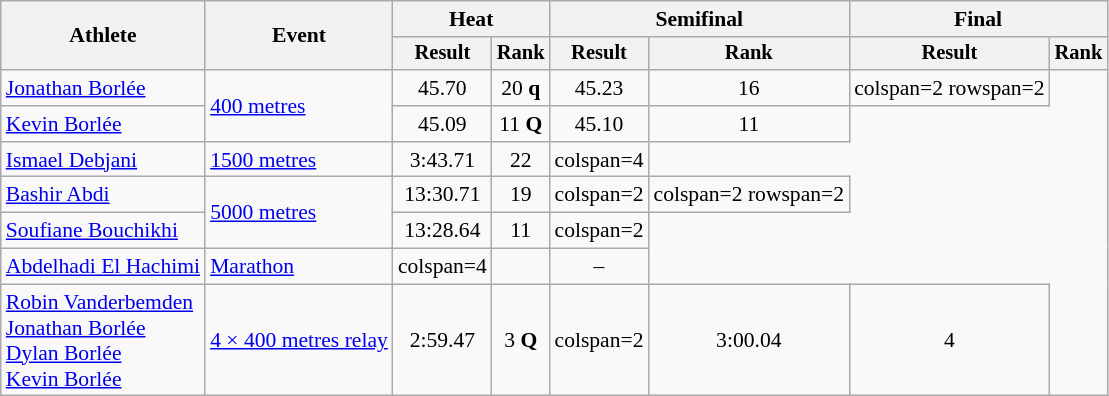<table class=wikitable style=font-size:90%>
<tr>
<th rowspan=2>Athlete</th>
<th rowspan=2>Event</th>
<th colspan=2>Heat</th>
<th colspan=2>Semifinal</th>
<th colspan=2>Final</th>
</tr>
<tr style=font-size:95%>
<th>Result</th>
<th>Rank</th>
<th>Result</th>
<th>Rank</th>
<th>Result</th>
<th>Rank</th>
</tr>
<tr align=center>
<td align=left><a href='#'>Jonathan Borlée</a></td>
<td align=left rowspan=2><a href='#'>400 metres</a></td>
<td>45.70</td>
<td>20 <strong>q</strong></td>
<td>45.23</td>
<td>16</td>
<td>colspan=2 rowspan=2 </td>
</tr>
<tr align=center>
<td align=left><a href='#'>Kevin Borlée</a></td>
<td>45.09</td>
<td>11 <strong>Q</strong></td>
<td>45.10</td>
<td>11</td>
</tr>
<tr align=center>
<td align=left><a href='#'>Ismael Debjani</a></td>
<td align=left><a href='#'>1500 metres</a></td>
<td>3:43.71</td>
<td>22</td>
<td>colspan=4 </td>
</tr>
<tr align=center>
<td align=left><a href='#'>Bashir Abdi</a></td>
<td align=left rowspan=2><a href='#'>5000 metres</a></td>
<td>13:30.71</td>
<td>19</td>
<td>colspan=2 </td>
<td>colspan=2 rowspan=2 </td>
</tr>
<tr align=center>
<td align=left><a href='#'>Soufiane Bouchikhi</a></td>
<td>13:28.64</td>
<td>11</td>
<td>colspan=2 </td>
</tr>
<tr align=center>
<td align=left><a href='#'>Abdelhadi El Hachimi</a></td>
<td align=left><a href='#'>Marathon</a></td>
<td>colspan=4 </td>
<td></td>
<td>–</td>
</tr>
<tr align=center>
<td align=left><a href='#'>Robin Vanderbemden</a><br><a href='#'>Jonathan Borlée</a><br><a href='#'>Dylan Borlée</a><br><a href='#'>Kevin Borlée</a><br></td>
<td align=left><a href='#'>4 × 400 metres relay</a></td>
<td>2:59.47 <strong></strong></td>
<td>3 <strong>Q</strong></td>
<td>colspan=2 </td>
<td>3:00.04</td>
<td>4</td>
</tr>
</table>
